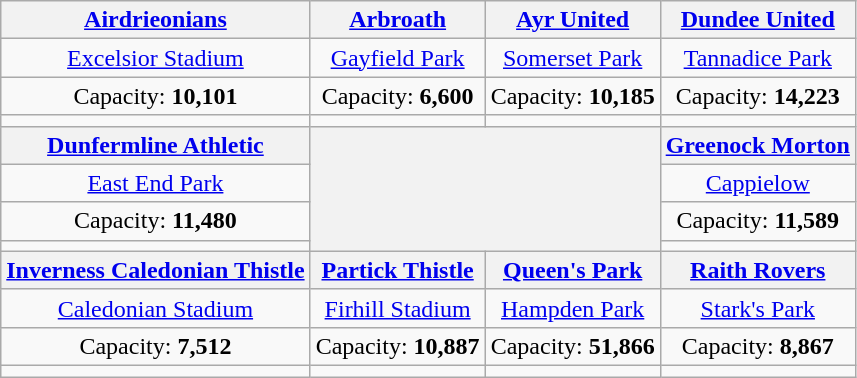<table class="wikitable" style="text-align:center">
<tr>
<th><a href='#'>Airdrieonians</a></th>
<th><a href='#'>Arbroath</a></th>
<th><a href='#'>Ayr United</a></th>
<th><a href='#'>Dundee United</a></th>
</tr>
<tr>
<td><a href='#'>Excelsior Stadium</a></td>
<td><a href='#'>Gayfield Park</a></td>
<td><a href='#'>Somerset Park</a></td>
<td><a href='#'>Tannadice Park</a></td>
</tr>
<tr>
<td>Capacity: <strong>10,101</strong></td>
<td>Capacity: <strong>6,600</strong></td>
<td>Capacity: <strong>10,185</strong></td>
<td>Capacity: <strong>14,223</strong></td>
</tr>
<tr>
<td></td>
<td></td>
<td></td>
<td></td>
</tr>
<tr>
<th><a href='#'>Dunfermline Athletic</a></th>
<th colspan=2 rowspan=4><br></th>
<th><a href='#'>Greenock Morton</a></th>
</tr>
<tr>
<td><a href='#'>East End Park</a></td>
<td><a href='#'>Cappielow</a></td>
</tr>
<tr>
<td>Capacity: <strong>11,480</strong></td>
<td>Capacity: <strong>11,589</strong></td>
</tr>
<tr>
<td></td>
<td></td>
</tr>
<tr>
<th><a href='#'>Inverness Caledonian Thistle</a></th>
<th><a href='#'>Partick Thistle</a></th>
<th><a href='#'>Queen's Park</a></th>
<th><a href='#'>Raith Rovers</a></th>
</tr>
<tr>
<td><a href='#'>Caledonian Stadium</a></td>
<td><a href='#'>Firhill Stadium</a></td>
<td><a href='#'>Hampden Park</a></td>
<td><a href='#'>Stark's Park</a></td>
</tr>
<tr>
<td>Capacity: <strong>7,512</strong></td>
<td>Capacity: <strong>10,887</strong></td>
<td>Capacity: <strong>51,866</strong></td>
<td>Capacity: <strong>8,867</strong></td>
</tr>
<tr>
<td></td>
<td></td>
<td></td>
<td></td>
</tr>
</table>
